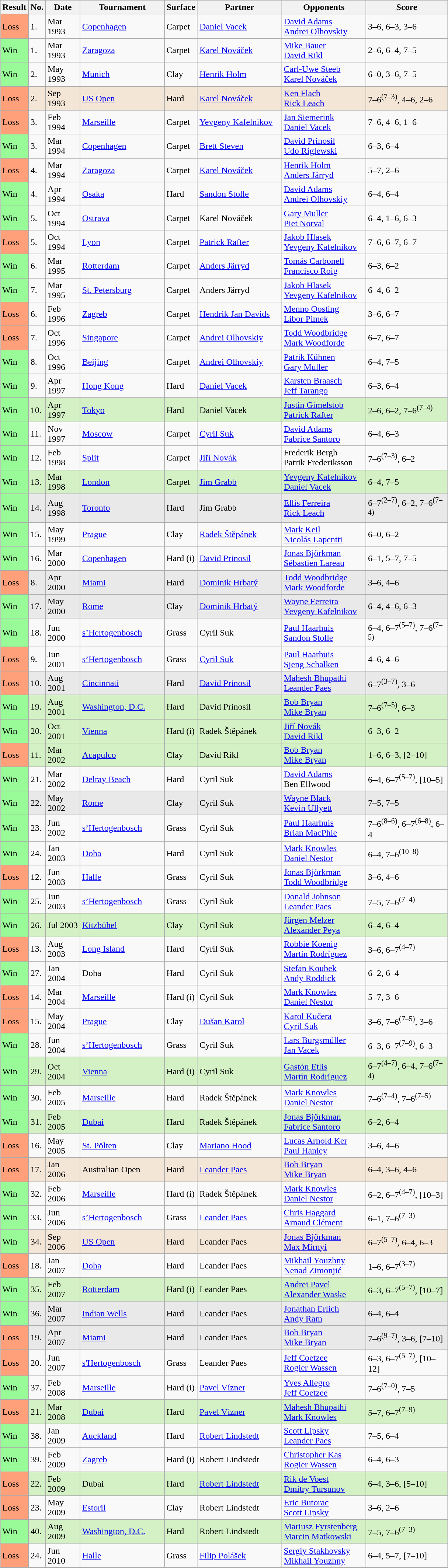<table class="sortable wikitable">
<tr>
<th>Result</th>
<th>No.</th>
<th style="width:55px">Date</th>
<th style="width:145px">Tournament</th>
<th>Surface</th>
<th style="width:145px">Partner</th>
<th style="width:145px">Opponents</th>
<th style="width:140px" class="unsortable">Score</th>
</tr>
<tr>
<td style="background:#ffa07a;">Loss</td>
<td>1.</td>
<td>Mar 1993</td>
<td><a href='#'>Copenhagen</a></td>
<td>Carpet</td>
<td> <a href='#'>Daniel Vacek</a></td>
<td> <a href='#'>David Adams</a><br> <a href='#'>Andrei Olhovskiy</a></td>
<td>3–6, 6–3, 3–6</td>
</tr>
<tr>
<td style="background:#98fb98;">Win</td>
<td>1.</td>
<td>Mar 1993</td>
<td><a href='#'>Zaragoza</a></td>
<td>Carpet</td>
<td> <a href='#'>Karel Nováček</a></td>
<td> <a href='#'>Mike Bauer</a><br> <a href='#'>David Rikl</a></td>
<td>2–6, 6–4, 7–5</td>
</tr>
<tr>
<td style="background:#98fb98;">Win</td>
<td>2.</td>
<td>May 1993</td>
<td><a href='#'>Munich</a></td>
<td>Clay</td>
<td> <a href='#'>Henrik Holm</a></td>
<td> <a href='#'>Carl-Uwe Steeb</a><br> <a href='#'>Karel Nováček</a></td>
<td>6–0, 3–6, 7–5</td>
</tr>
<tr bgcolor=#f3e6d7>
<td style="background:#ffa07a;">Loss</td>
<td>2.</td>
<td>Sep 1993</td>
<td><a href='#'>US Open</a></td>
<td>Hard</td>
<td> <a href='#'>Karel Nováček</a></td>
<td> <a href='#'>Ken Flach</a><br> <a href='#'>Rick Leach</a></td>
<td>7–6<sup>(7–3)</sup>, 4–6, 2–6</td>
</tr>
<tr>
<td style="background:#ffa07a;">Loss</td>
<td>3.</td>
<td>Feb 1994</td>
<td><a href='#'>Marseille</a></td>
<td>Carpet</td>
<td> <a href='#'>Yevgeny Kafelnikov</a></td>
<td> <a href='#'>Jan Siemerink</a><br> <a href='#'>Daniel Vacek</a></td>
<td>7–6, 4–6, 1–6</td>
</tr>
<tr>
<td style="background:#98fb98;">Win</td>
<td>3.</td>
<td>Mar 1994</td>
<td><a href='#'>Copenhagen</a></td>
<td>Carpet</td>
<td> <a href='#'>Brett Steven</a></td>
<td> <a href='#'>David Prinosil</a><br> <a href='#'>Udo Riglewski</a></td>
<td>6–3, 6–4</td>
</tr>
<tr>
<td style="background:#ffa07a;">Loss</td>
<td>4.</td>
<td>Mar 1994</td>
<td><a href='#'>Zaragoza</a></td>
<td>Carpet</td>
<td> <a href='#'>Karel Nováček</a></td>
<td> <a href='#'>Henrik Holm</a><br> <a href='#'>Anders Järryd</a></td>
<td>5–7, 2–6</td>
</tr>
<tr>
<td style="background:#98fb98;">Win</td>
<td>4.</td>
<td>Apr 1994</td>
<td><a href='#'>Osaka</a></td>
<td>Hard</td>
<td> <a href='#'>Sandon Stolle</a></td>
<td> <a href='#'>David Adams</a><br> <a href='#'>Andrei Olhovskiy</a></td>
<td>6–4, 6–4</td>
</tr>
<tr>
<td style="background:#98fb98;">Win</td>
<td>5.</td>
<td>Oct 1994</td>
<td><a href='#'>Ostrava</a></td>
<td>Carpet</td>
<td> Karel Nováček</td>
<td> <a href='#'>Gary Muller</a><br> <a href='#'>Piet Norval</a></td>
<td>6–4, 1–6, 6–3</td>
</tr>
<tr>
<td style="background:#ffa07a;">Loss</td>
<td>5.</td>
<td>Oct 1994</td>
<td><a href='#'>Lyon</a></td>
<td>Carpet</td>
<td> <a href='#'>Patrick Rafter</a></td>
<td> <a href='#'>Jakob Hlasek</a><br> <a href='#'>Yevgeny Kafelnikov</a></td>
<td>7–6, 6–7, 6–7</td>
</tr>
<tr>
<td style="background:#98fb98;">Win</td>
<td>6.</td>
<td>Mar 1995</td>
<td><a href='#'>Rotterdam</a></td>
<td>Carpet</td>
<td> <a href='#'>Anders Järryd</a></td>
<td> <a href='#'>Tomás Carbonell</a><br> <a href='#'>Francisco Roig</a></td>
<td>6–3, 6–2</td>
</tr>
<tr>
<td style="background:#98fb98;">Win</td>
<td>7.</td>
<td>Mar 1995</td>
<td><a href='#'>St. Petersburg</a></td>
<td>Carpet</td>
<td> Anders Järryd</td>
<td> <a href='#'>Jakob Hlasek</a><br> <a href='#'>Yevgeny Kafelnikov</a></td>
<td>6–4, 6–2</td>
</tr>
<tr>
<td style="background:#ffa07a;">Loss</td>
<td>6.</td>
<td>Feb 1996</td>
<td><a href='#'>Zagreb</a></td>
<td>Carpet</td>
<td> <a href='#'>Hendrik Jan Davids</a></td>
<td> <a href='#'>Menno Oosting</a><br> <a href='#'>Libor Pimek</a></td>
<td>3–6, 6–7</td>
</tr>
<tr>
<td style="background:#ffa07a;">Loss</td>
<td>7.</td>
<td>Oct 1996</td>
<td><a href='#'>Singapore</a></td>
<td>Carpet</td>
<td> <a href='#'>Andrei Olhovskiy</a></td>
<td> <a href='#'>Todd Woodbridge</a><br> <a href='#'>Mark Woodforde</a></td>
<td>6–7, 6–7</td>
</tr>
<tr>
<td style="background:#98fb98;">Win</td>
<td>8.</td>
<td>Oct 1996</td>
<td><a href='#'>Beijing</a></td>
<td>Carpet</td>
<td> <a href='#'>Andrei Olhovskiy</a></td>
<td> <a href='#'>Patrik Kühnen</a><br> <a href='#'>Gary Muller</a></td>
<td>6–4, 7–5</td>
</tr>
<tr>
<td style="background:#98fb98;">Win</td>
<td>9.</td>
<td>Apr 1997</td>
<td><a href='#'>Hong Kong</a></td>
<td>Hard</td>
<td> <a href='#'>Daniel Vacek</a></td>
<td> <a href='#'>Karsten Braasch</a><br> <a href='#'>Jeff Tarango</a></td>
<td>6–3, 6–4</td>
</tr>
<tr bgcolor=#d4f1c5>
<td style="background:#98fb98;">Win</td>
<td>10.</td>
<td>Apr 1997</td>
<td><a href='#'>Tokyo</a></td>
<td>Hard</td>
<td> Daniel Vacek</td>
<td> <a href='#'>Justin Gimelstob</a><br> <a href='#'>Patrick Rafter</a></td>
<td>2–6, 6–2, 7–6<sup>(7–4)</sup></td>
</tr>
<tr>
<td style="background:#98fb98;">Win</td>
<td>11.</td>
<td>Nov 1997</td>
<td><a href='#'>Moscow</a></td>
<td>Carpet</td>
<td> <a href='#'>Cyril Suk</a></td>
<td> <a href='#'>David Adams</a><br> <a href='#'>Fabrice Santoro</a></td>
<td>6–4, 6–3</td>
</tr>
<tr>
<td style="background:#98fb98;">Win</td>
<td>12.</td>
<td>Feb 1998</td>
<td><a href='#'>Split</a></td>
<td>Carpet</td>
<td> <a href='#'>Jiří Novák</a></td>
<td> Frederik Bergh<br> Patrik Frederiksson</td>
<td>7–6<sup>(7–3)</sup>, 6–2</td>
</tr>
<tr bgcolor=#d4f1c5>
<td style="background:#98fb98;">Win</td>
<td>13.</td>
<td>Mar 1998</td>
<td><a href='#'>London</a></td>
<td>Carpet</td>
<td> <a href='#'>Jim Grabb</a></td>
<td> <a href='#'>Yevgeny Kafelnikov</a><br> <a href='#'>Daniel Vacek</a></td>
<td>6–4, 7–5</td>
</tr>
<tr bgcolor=#e9e9e9>
<td style="background:#98fb98;">Win</td>
<td>14.</td>
<td>Aug 1998</td>
<td><a href='#'>Toronto</a></td>
<td>Hard</td>
<td> Jim Grabb</td>
<td> <a href='#'>Ellis Ferreira</a><br> <a href='#'>Rick Leach</a></td>
<td>6–7<sup>(2–7)</sup>, 6–2, 7–6<sup>(7–4)</sup></td>
</tr>
<tr>
<td style="background:#98fb98;">Win</td>
<td>15.</td>
<td>May 1999</td>
<td><a href='#'>Prague</a></td>
<td>Clay</td>
<td> <a href='#'>Radek Štěpánek</a></td>
<td> <a href='#'>Mark Keil</a><br> <a href='#'>Nicolás Lapentti</a></td>
<td>6–0, 6–2</td>
</tr>
<tr>
<td style="background:#98fb98;">Win</td>
<td>16.</td>
<td>Mar 2000</td>
<td><a href='#'>Copenhagen</a></td>
<td>Hard (i)</td>
<td> <a href='#'>David Prinosil</a></td>
<td> <a href='#'>Jonas Björkman</a><br> <a href='#'>Sébastien Lareau</a></td>
<td>6–1, 5–7, 7–5</td>
</tr>
<tr bgcolor=#e9e9e9>
<td style="background:#ffa07a;">Loss</td>
<td>8.</td>
<td>Apr 2000</td>
<td><a href='#'>Miami</a></td>
<td>Hard</td>
<td> <a href='#'>Dominik Hrbatý</a></td>
<td> <a href='#'>Todd Woodbridge</a><br> <a href='#'>Mark Woodforde</a></td>
<td>3–6, 4–6</td>
</tr>
<tr bgcolor=#e9e9e9>
<td style="background:#98fb98;">Win</td>
<td>17.</td>
<td>May 2000</td>
<td><a href='#'>Rome</a></td>
<td>Clay</td>
<td> <a href='#'>Dominik Hrbatý</a></td>
<td> <a href='#'>Wayne Ferreira</a><br> <a href='#'>Yevgeny Kafelnikov</a></td>
<td>6–4, 4–6, 6–3</td>
</tr>
<tr>
<td style="background:#98fb98;">Win</td>
<td>18.</td>
<td>Jun 2000</td>
<td><a href='#'>s’Hertogenbosch</a></td>
<td>Grass</td>
<td> Cyril Suk</td>
<td> <a href='#'>Paul Haarhuis</a><br> <a href='#'>Sandon Stolle</a></td>
<td>6–4, 6–7<sup>(5–7)</sup>, 7–6<sup>(7–5)</sup></td>
</tr>
<tr>
<td style="background:#ffa07a;">Loss</td>
<td>9.</td>
<td>Jun 2001</td>
<td><a href='#'>s’Hertogenbosch</a></td>
<td>Grass</td>
<td> <a href='#'>Cyril Suk</a></td>
<td> <a href='#'>Paul Haarhuis</a><br> <a href='#'>Sjeng Schalken</a></td>
<td>4–6, 4–6</td>
</tr>
<tr bgcolor=#e9e9e9>
<td style="background:#ffa07a;">Loss</td>
<td>10.</td>
<td>Aug 2001</td>
<td><a href='#'>Cincinnati</a></td>
<td>Hard</td>
<td> <a href='#'>David Prinosil</a></td>
<td> <a href='#'>Mahesh Bhupathi</a><br> <a href='#'>Leander Paes</a></td>
<td>6–7<sup>(3–7)</sup>, 3–6</td>
</tr>
<tr bgcolor=#d4f1c5>
<td style="background:#98fb98;">Win</td>
<td>19.</td>
<td>Aug 2001</td>
<td><a href='#'>Washington, D.C.</a></td>
<td>Hard</td>
<td> David Prinosil</td>
<td> <a href='#'>Bob Bryan</a><br> <a href='#'>Mike Bryan</a></td>
<td>7–6<sup>(7–5)</sup>, 6–3</td>
</tr>
<tr bgcolor=#d4f1c5>
<td style="background:#98fb98;">Win</td>
<td>20.</td>
<td>Oct 2001</td>
<td><a href='#'>Vienna</a></td>
<td>Hard (i)</td>
<td> Radek Štěpánek</td>
<td> <a href='#'>Jiří Novák</a><br> <a href='#'>David Rikl</a></td>
<td>6–3, 6–2</td>
</tr>
<tr bgcolor=#d4f1c5>
<td style="background:#ffa07a;">Loss</td>
<td>11.</td>
<td>Mar 2002</td>
<td><a href='#'>Acapulco</a></td>
<td>Clay</td>
<td> David Rikl</td>
<td> <a href='#'>Bob Bryan</a><br> <a href='#'>Mike Bryan</a></td>
<td>1–6, 6–3, [2–10]</td>
</tr>
<tr>
<td style="background:#98fb98;">Win</td>
<td>21.</td>
<td>Mar 2002</td>
<td><a href='#'>Delray Beach</a></td>
<td>Hard</td>
<td> Cyril Suk</td>
<td> <a href='#'>David Adams</a><br> Ben Ellwood</td>
<td>6–4, 6–7<sup>(5–7)</sup>, [10–5]</td>
</tr>
<tr bgcolor=#e9e9e9>
<td style="background:#98fb98;">Win</td>
<td>22.</td>
<td>May 2002</td>
<td><a href='#'>Rome</a></td>
<td>Clay</td>
<td> Cyril Suk</td>
<td> <a href='#'>Wayne Black</a><br> <a href='#'>Kevin Ullyett</a></td>
<td>7–5, 7–5</td>
</tr>
<tr>
<td style="background:#98fb98;">Win</td>
<td>23.</td>
<td>Jun 2002</td>
<td><a href='#'>s’Hertogenbosch</a></td>
<td>Grass</td>
<td> Cyril Suk</td>
<td> <a href='#'>Paul Haarhuis</a><br> <a href='#'>Brian MacPhie</a></td>
<td>7–6<sup>(8–6)</sup>, 6–7<sup>(6–8)</sup>, 6–4</td>
</tr>
<tr>
<td style="background:#98fb98;">Win</td>
<td>24.</td>
<td>Jan 2003</td>
<td><a href='#'>Doha</a></td>
<td>Hard</td>
<td> Cyril Suk</td>
<td> <a href='#'>Mark Knowles</a><br> <a href='#'>Daniel Nestor</a></td>
<td>6–4, 7–6<sup>(10–8)</sup></td>
</tr>
<tr>
<td style="background:#ffa07a;">Loss</td>
<td>12.</td>
<td>Jun 2003</td>
<td><a href='#'>Halle</a></td>
<td>Grass</td>
<td> Cyril Suk</td>
<td> <a href='#'>Jonas Björkman</a><br> <a href='#'>Todd Woodbridge</a></td>
<td>3–6, 4–6</td>
</tr>
<tr>
<td style="background:#98fb98;">Win</td>
<td>25.</td>
<td>Jun 2003</td>
<td><a href='#'>s’Hertogenbosch</a></td>
<td>Grass</td>
<td> Cyril Suk</td>
<td> <a href='#'>Donald Johnson</a><br> <a href='#'>Leander Paes</a></td>
<td>7–5, 7–6<sup>(7–4)</sup></td>
</tr>
<tr bgcolor=#d4f1c5>
<td style="background:#98fb98;">Win</td>
<td>26.</td>
<td>Jul 2003</td>
<td><a href='#'>Kitzbühel</a></td>
<td>Clay</td>
<td> Cyril Suk</td>
<td> <a href='#'>Jürgen Melzer</a><br> <a href='#'>Alexander Peya</a></td>
<td>6–4, 6–4</td>
</tr>
<tr>
<td style="background:#ffa07a;">Loss</td>
<td>13.</td>
<td>Aug 2003</td>
<td><a href='#'>Long Island</a></td>
<td>Hard</td>
<td> Cyril Suk</td>
<td> <a href='#'>Robbie Koenig</a><br> <a href='#'>Martín Rodríguez</a></td>
<td>3–6, 6–7<sup>(4–7)</sup></td>
</tr>
<tr>
<td style="background:#98fb98;">Win</td>
<td>27.</td>
<td>Jan 2004</td>
<td>Doha</td>
<td>Hard</td>
<td> Cyril Suk</td>
<td> <a href='#'>Stefan Koubek</a><br> <a href='#'>Andy Roddick</a></td>
<td>6–2, 6–4</td>
</tr>
<tr>
<td style="background:#ffa07a;">Loss</td>
<td>14.</td>
<td>Mar 2004</td>
<td><a href='#'>Marseille</a></td>
<td>Hard (i)</td>
<td> Cyril Suk</td>
<td> <a href='#'>Mark Knowles</a><br> <a href='#'>Daniel Nestor</a></td>
<td>5–7, 3–6</td>
</tr>
<tr>
<td style="background:#ffa07a;">Loss</td>
<td>15.</td>
<td>May 2004</td>
<td><a href='#'>Prague</a></td>
<td>Clay</td>
<td> <a href='#'>Dušan Karol</a></td>
<td> <a href='#'>Karol Kučera</a><br> <a href='#'>Cyril Suk</a></td>
<td>3–6, 7–6<sup>(7–5)</sup>, 3–6</td>
</tr>
<tr>
<td style="background:#98fb98;">Win</td>
<td>28.</td>
<td>Jun 2004</td>
<td><a href='#'>s’Hertogenbosch</a></td>
<td>Grass</td>
<td> Cyril Suk</td>
<td> <a href='#'>Lars Burgsmüller</a><br> <a href='#'>Jan Vacek</a></td>
<td>6–3, 6–7<sup>(7–9)</sup>, 6–3</td>
</tr>
<tr bgcolor=#d4f1c5>
<td style="background:#98fb98;">Win</td>
<td>29.</td>
<td>Oct 2004</td>
<td><a href='#'>Vienna</a></td>
<td>Hard (i)</td>
<td> Cyril Suk</td>
<td> <a href='#'>Gastón Etlis</a><br> <a href='#'>Martín Rodríguez</a></td>
<td>6–7<sup>(4–7)</sup>, 6–4, 7–6<sup>(7–4)</sup></td>
</tr>
<tr>
<td style="background:#98fb98;">Win</td>
<td>30.</td>
<td>Feb 2005</td>
<td><a href='#'>Marseille</a></td>
<td>Hard</td>
<td> Radek Štěpánek</td>
<td> <a href='#'>Mark Knowles</a><br> <a href='#'>Daniel Nestor</a></td>
<td>7–6<sup>(7–4)</sup>, 7–6<sup>(7–5)</sup></td>
</tr>
<tr bgcolor=#d4f1c5>
<td style="background:#98fb98;">Win</td>
<td>31.</td>
<td>Feb 2005</td>
<td><a href='#'>Dubai</a></td>
<td>Hard</td>
<td> Radek Štěpánek</td>
<td> <a href='#'>Jonas Björkman</a><br> <a href='#'>Fabrice Santoro</a></td>
<td>6–2, 6–4</td>
</tr>
<tr>
<td style="background:#ffa07a;">Loss</td>
<td>16.</td>
<td>May 2005</td>
<td><a href='#'>St. Pölten</a></td>
<td>Clay</td>
<td> <a href='#'>Mariano Hood</a></td>
<td> <a href='#'>Lucas Arnold Ker</a><br> <a href='#'>Paul Hanley</a></td>
<td>3–6, 4–6</td>
</tr>
<tr bgcolor=#f3e6d7>
<td style="background:#ffa07a;">Loss</td>
<td>17.</td>
<td>Jan 2006</td>
<td>Australian Open</td>
<td>Hard</td>
<td> <a href='#'>Leander Paes</a></td>
<td> <a href='#'>Bob Bryan</a><br> <a href='#'>Mike Bryan</a></td>
<td>6–4, 3–6, 4–6</td>
</tr>
<tr>
<td style="background:#98fb98;">Win</td>
<td>32.</td>
<td>Feb 2006</td>
<td><a href='#'>Marseille</a></td>
<td>Hard (i)</td>
<td> Radek Štěpánek</td>
<td> <a href='#'>Mark Knowles</a><br> <a href='#'>Daniel Nestor</a></td>
<td>6–2, 6–7<sup>(4–7)</sup>, [10–3]</td>
</tr>
<tr>
<td style="background:#98fb98;">Win</td>
<td>33.</td>
<td>Jun 2006</td>
<td><a href='#'>s’Hertogenbosch</a></td>
<td>Grass</td>
<td> <a href='#'>Leander Paes</a></td>
<td> <a href='#'>Chris Haggard</a><br> <a href='#'>Arnaud Clément</a></td>
<td>6–1, 7–6<sup>(7–3)</sup></td>
</tr>
<tr bgcolor=#f3e6d7>
<td style="background:#98fb98;">Win</td>
<td>34.</td>
<td>Sep 2006</td>
<td><a href='#'>US Open</a></td>
<td>Hard</td>
<td> Leander Paes</td>
<td> <a href='#'>Jonas Björkman</a><br> <a href='#'>Max Mirnyi</a></td>
<td>6–7<sup>(5–7)</sup>, 6–4, 6–3</td>
</tr>
<tr>
<td style="background:#ffa07a;">Loss</td>
<td>18.</td>
<td>Jan 2007</td>
<td><a href='#'>Doha</a></td>
<td>Hard</td>
<td> Leander Paes</td>
<td> <a href='#'>Mikhail Youzhny</a><br> <a href='#'>Nenad Zimonjić</a></td>
<td>1–6, 6–7<sup>(3–7)</sup></td>
</tr>
<tr bgcolor=#d4f1c5>
<td style="background:#98fb98;">Win</td>
<td>35.</td>
<td>Feb 2007</td>
<td><a href='#'>Rotterdam</a></td>
<td>Hard (i)</td>
<td> Leander Paes</td>
<td> <a href='#'>Andrei Pavel</a><br> <a href='#'>Alexander Waske</a></td>
<td>6–3, 6–7<sup>(5–7)</sup>, [10–7]</td>
</tr>
<tr bgcolor=#e9e9e9>
<td style="background:#98fb98;">Win</td>
<td>36.</td>
<td>Mar 2007</td>
<td><a href='#'>Indian Wells</a></td>
<td>Hard</td>
<td> Leander Paes</td>
<td> <a href='#'>Jonathan Erlich</a><br> <a href='#'>Andy Ram</a></td>
<td>6–4, 6–4</td>
</tr>
<tr bgcolor=#e9e9e9>
<td style="background:#ffa07a;">Loss</td>
<td>19.</td>
<td>Apr 2007</td>
<td><a href='#'>Miami</a></td>
<td>Hard</td>
<td> Leander Paes</td>
<td> <a href='#'>Bob Bryan</a><br> <a href='#'>Mike Bryan</a></td>
<td>7–6<sup>(9–7)</sup>, 3–6, [7–10]</td>
</tr>
<tr>
<td style="background:#ffa07a;">Loss</td>
<td>20.</td>
<td>Jun 2007</td>
<td><a href='#'>s'Hertogenbosch</a></td>
<td>Grass</td>
<td> Leander Paes</td>
<td> <a href='#'>Jeff Coetzee</a><br> <a href='#'>Rogier Wassen</a></td>
<td>6–3, 6–7<sup>(5–7)</sup>, [10–12]</td>
</tr>
<tr>
<td style="background:#98fb98;">Win</td>
<td>37.</td>
<td>Feb 2008</td>
<td><a href='#'>Marseille</a></td>
<td>Hard (i)</td>
<td> <a href='#'>Pavel Vízner</a></td>
<td> <a href='#'>Yves Allegro</a><br> <a href='#'>Jeff Coetzee</a></td>
<td>7–6<sup>(7–0)</sup>, 7–5</td>
</tr>
<tr bgcolor=#d4f1c5>
<td style="background:#ffa07a;">Loss</td>
<td>21.</td>
<td>Mar 2008</td>
<td><a href='#'>Dubai</a></td>
<td>Hard</td>
<td> <a href='#'>Pavel Vízner</a></td>
<td> <a href='#'>Mahesh Bhupathi</a><br> <a href='#'>Mark Knowles</a></td>
<td>5–7, 6–7<sup>(7–9)</sup></td>
</tr>
<tr>
<td style="background:#98fb98;">Win</td>
<td>38.</td>
<td>Jan 2009</td>
<td><a href='#'>Auckland</a></td>
<td>Hard</td>
<td> <a href='#'>Robert Lindstedt</a></td>
<td> <a href='#'>Scott Lipsky</a><br> <a href='#'>Leander Paes</a></td>
<td>7–5, 6–4</td>
</tr>
<tr>
<td style="background:#98fb98;">Win</td>
<td>39.</td>
<td>Feb 2009</td>
<td><a href='#'>Zagreb</a></td>
<td>Hard (i)</td>
<td> Robert Lindstedt</td>
<td> <a href='#'>Christopher Kas</a><br> <a href='#'>Rogier Wassen</a></td>
<td>6–4, 6–3</td>
</tr>
<tr bgcolor=#d4f1c5>
<td style="background:#ffa07a;">Loss</td>
<td>22.</td>
<td>Feb 2009</td>
<td>Dubai</td>
<td>Hard</td>
<td> <a href='#'>Robert Lindstedt</a></td>
<td> <a href='#'>Rik de Voest</a><br> <a href='#'>Dmitry Tursunov</a></td>
<td>6–4, 3–6, [5–10]</td>
</tr>
<tr>
<td style="background:#ffa07a;">Loss</td>
<td>23.</td>
<td>May 2009</td>
<td><a href='#'>Estoril</a></td>
<td>Clay</td>
<td> Robert Lindstedt</td>
<td> <a href='#'>Eric Butorac</a><br> <a href='#'>Scott Lipsky</a></td>
<td>3–6, 2–6</td>
</tr>
<tr bgcolor=#d4f1c5>
<td style="background:#98fb98;">Win</td>
<td>40.</td>
<td>Aug 2009</td>
<td><a href='#'>Washington, D.C.</a></td>
<td>Hard</td>
<td> Robert Lindstedt</td>
<td> <a href='#'>Mariusz Fyrstenberg</a><br> <a href='#'>Marcin Matkowski</a></td>
<td>7–5, 7–6<sup>(7–3)</sup></td>
</tr>
<tr>
<td style="background:#ffa07a;">Loss</td>
<td>24.</td>
<td>Jun 2010</td>
<td><a href='#'>Halle</a></td>
<td>Grass</td>
<td> <a href='#'>Filip Polášek</a></td>
<td> <a href='#'>Sergiy Stakhovsky</a><br> <a href='#'>Mikhail Youzhny</a></td>
<td>6–4, 5–7, [7–10]</td>
</tr>
</table>
